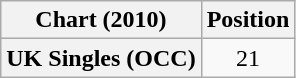<table class="wikitable plainrowheaders" style="text-align:center">
<tr>
<th scope="col">Chart (2010)</th>
<th scope="col">Position</th>
</tr>
<tr>
<th scope="row">UK Singles (OCC)</th>
<td>21</td>
</tr>
</table>
